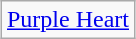<table class="wikitable" style="margin-left: auto; margin-right: auto; text-align: center; margin-bottom: -1px;">
<tr>
<td><a href='#'>Purple Heart</a></td>
</tr>
</table>
